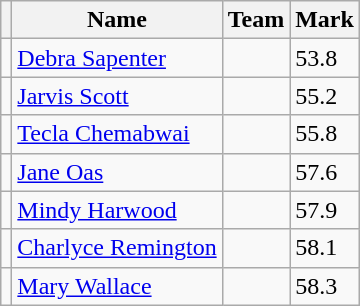<table class=wikitable>
<tr>
<th></th>
<th>Name</th>
<th>Team</th>
<th>Mark</th>
</tr>
<tr>
<td></td>
<td><a href='#'>Debra Sapenter</a></td>
<td></td>
<td>53.8</td>
</tr>
<tr>
<td></td>
<td><a href='#'>Jarvis Scott</a></td>
<td></td>
<td>55.2</td>
</tr>
<tr>
<td></td>
<td><a href='#'>Tecla Chemabwai</a></td>
<td></td>
<td>55.8</td>
</tr>
<tr>
<td></td>
<td><a href='#'>Jane Oas</a></td>
<td></td>
<td>57.6</td>
</tr>
<tr>
<td></td>
<td><a href='#'>Mindy Harwood</a></td>
<td></td>
<td>57.9</td>
</tr>
<tr>
<td></td>
<td><a href='#'>Charlyce Remington</a></td>
<td></td>
<td>58.1</td>
</tr>
<tr>
<td></td>
<td><a href='#'>Mary Wallace</a></td>
<td></td>
<td>58.3</td>
</tr>
</table>
